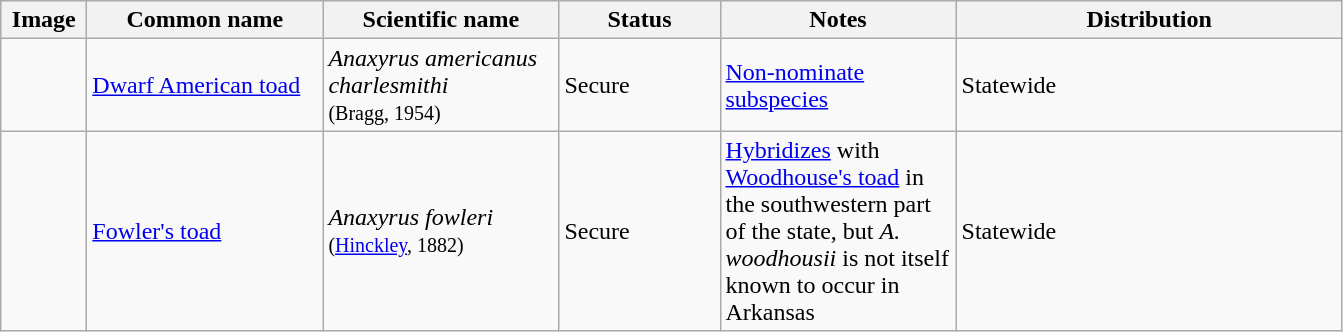<table class="wikitable">
<tr>
<th scope="col" style="width: 50px;">Image</th>
<th scope="col" style="width: 150px;">Common name</th>
<th scope="col" style="width: 150px;">Scientific name</th>
<th scope="col" style="width: 100px;">Status</th>
<th scope="col" style="width: 150px;">Notes</th>
<th scope="col" style="width: 250px;">Distribution</th>
</tr>
<tr>
<td></td>
<td><a href='#'>Dwarf American toad</a></td>
<td><em>Anaxyrus americanus charlesmithi</em><br><small>(Bragg, 1954)</small></td>
<td>Secure</td>
<td><a href='#'>Non-nominate subspecies</a></td>
<td>Statewide</td>
</tr>
<tr>
<td></td>
<td><a href='#'>Fowler's toad</a></td>
<td><em>Anaxyrus fowleri</em><br><small>(<a href='#'>Hinckley</a>, 1882)</small></td>
<td>Secure</td>
<td><a href='#'>Hybridizes</a> with <a href='#'>Woodhouse's toad</a> in the southwestern part of the state, but <em>A. woodhousii</em> is not itself known to occur in Arkansas</td>
<td>Statewide</td>
</tr>
</table>
